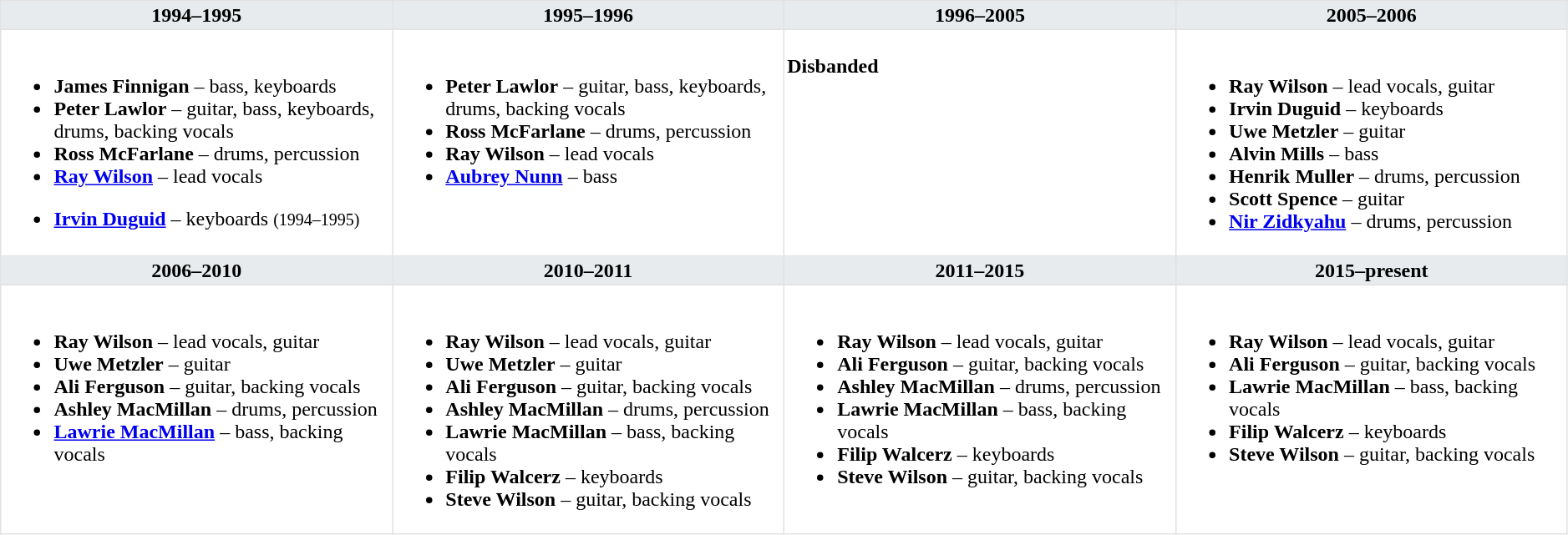<table class="toccolours" border=1 cellpadding=2 cellspacing=0 style="float: width: 375px; margin: 0 0 1em 1em; border-collapse: collapse; border: 1px solid #E2E2E2;" width=99%>
<tr>
<th bgcolor="#E7EBEE" valign=top width=25%>1994–1995</th>
<th bgcolor="#E7EBEE" valign=top width=25%>1995–1996</th>
<th bgcolor="#E7EBEE" valign=top width=25%>1996–2005</th>
<th bgcolor="#E7EBEE" valign=top width=25%>2005–2006</th>
</tr>
<tr>
<td valign=top><br><ul><li><strong>James Finnigan</strong> – bass, keyboards</li><li><strong>Peter Lawlor</strong> – guitar, bass, keyboards, drums, backing vocals</li><li><strong>Ross McFarlane</strong> – drums, percussion</li><li><strong><a href='#'>Ray Wilson</a></strong> – lead vocals</li></ul><ul><li><strong><a href='#'>Irvin Duguid</a></strong> – keyboards <small>(1994–1995)</small></li></ul></td>
<td valign=top><br><ul><li><strong>Peter Lawlor</strong> – guitar, bass, keyboards, drums, backing vocals</li><li><strong>Ross McFarlane</strong> – drums, percussion</li><li><strong>Ray Wilson</strong> – lead vocals</li><li><strong><a href='#'>Aubrey Nunn</a></strong> – bass</li></ul></td>
<td valign=top><br><strong>Disbanded</strong></td>
<td valign=top><br><ul><li><strong>Ray Wilson</strong> – lead vocals, guitar</li><li><strong>Irvin Duguid</strong> – keyboards</li><li><strong>Uwe Metzler</strong> – guitar</li><li><strong>Alvin Mills</strong> – bass</li><li><strong>Henrik Muller</strong> – drums, percussion</li><li><strong>Scott Spence</strong> – guitar</li><li><strong><a href='#'>Nir Zidkyahu</a></strong> – drums, percussion</li></ul></td>
</tr>
<tr>
<th bgcolor="#E7EBEE" valign=top width=25%>2006–2010</th>
<th bgcolor="#E7EBEE" valign=top width=25%>2010–2011</th>
<th bgcolor="#E7EBEE" valign=top width=25%>2011–2015</th>
<th bgcolor="#E7EBEE" valign=top width=25%>2015–present</th>
</tr>
<tr>
<td valign=top><br><ul><li><strong>Ray Wilson</strong> – lead vocals, guitar</li><li><strong>Uwe Metzler</strong> – guitar</li><li><strong>Ali Ferguson</strong> – guitar, backing vocals</li><li><strong>Ashley MacMillan</strong> – drums, percussion</li><li><strong><a href='#'>Lawrie MacMillan</a></strong> – bass, backing vocals</li></ul></td>
<td valign=top><br><ul><li><strong>Ray Wilson</strong> – lead vocals, guitar</li><li><strong>Uwe Metzler</strong> – guitar</li><li><strong>Ali Ferguson</strong> – guitar, backing vocals</li><li><strong>Ashley MacMillan</strong> – drums, percussion</li><li><strong>Lawrie MacMillan</strong> – bass, backing vocals</li><li><strong>Filip Walcerz</strong> – keyboards</li><li><strong>Steve Wilson</strong> – guitar, backing vocals</li></ul></td>
<td valign=top><br><ul><li><strong>Ray Wilson</strong> – lead vocals, guitar</li><li><strong>Ali Ferguson</strong> – guitar, backing vocals</li><li><strong>Ashley MacMillan</strong> – drums, percussion</li><li><strong>Lawrie MacMillan</strong> – bass, backing vocals</li><li><strong>Filip Walcerz</strong> – keyboards</li><li><strong>Steve Wilson</strong> – guitar, backing vocals</li></ul></td>
<td valign=top><br><ul><li><strong>Ray Wilson</strong> – lead vocals, guitar</li><li><strong>Ali Ferguson</strong> – guitar, backing vocals</li><li><strong>Lawrie MacMillan</strong> – bass, backing vocals</li><li><strong>Filip Walcerz</strong> – keyboards</li><li><strong>Steve Wilson</strong> – guitar, backing vocals</li></ul></td>
</tr>
</table>
